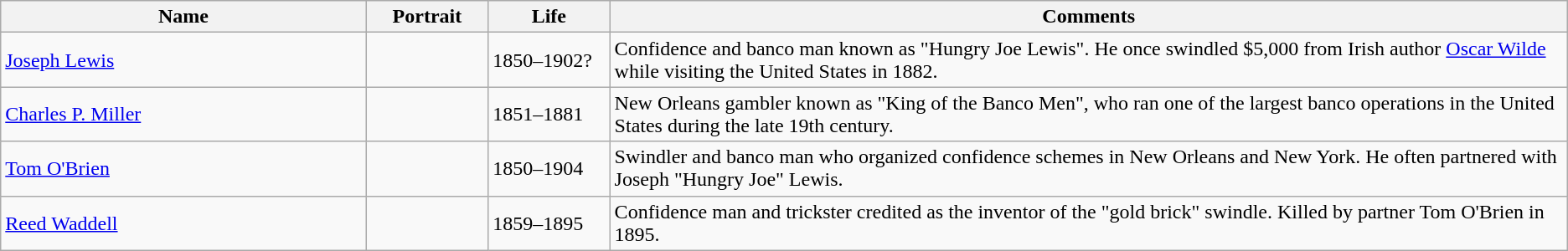<table class=wikitable>
<tr>
<th width="21%">Name</th>
<th width="7%">Portrait</th>
<th width="7%">Life</th>
<th width="55%">Comments</th>
</tr>
<tr>
<td><a href='#'>Joseph Lewis</a></td>
<td></td>
<td>1850–1902?</td>
<td>Confidence and banco man known as "Hungry Joe Lewis". He once swindled $5,000 from Irish author <a href='#'>Oscar Wilde</a> while visiting the United States in 1882.</td>
</tr>
<tr>
<td><a href='#'>Charles P. Miller</a></td>
<td></td>
<td>1851–1881</td>
<td>New Orleans gambler known as "King of the Banco Men", who ran one of the largest banco operations in the United States during the late 19th century.</td>
</tr>
<tr>
<td><a href='#'>Tom O'Brien</a></td>
<td></td>
<td>1850–1904</td>
<td>Swindler and banco man who organized confidence schemes in New Orleans and New York. He often partnered with Joseph "Hungry Joe" Lewis.</td>
</tr>
<tr>
<td><a href='#'>Reed Waddell</a></td>
<td></td>
<td>1859–1895</td>
<td>Confidence man and trickster credited as the inventor of the "gold brick" swindle. Killed by partner Tom O'Brien in 1895.</td>
</tr>
</table>
